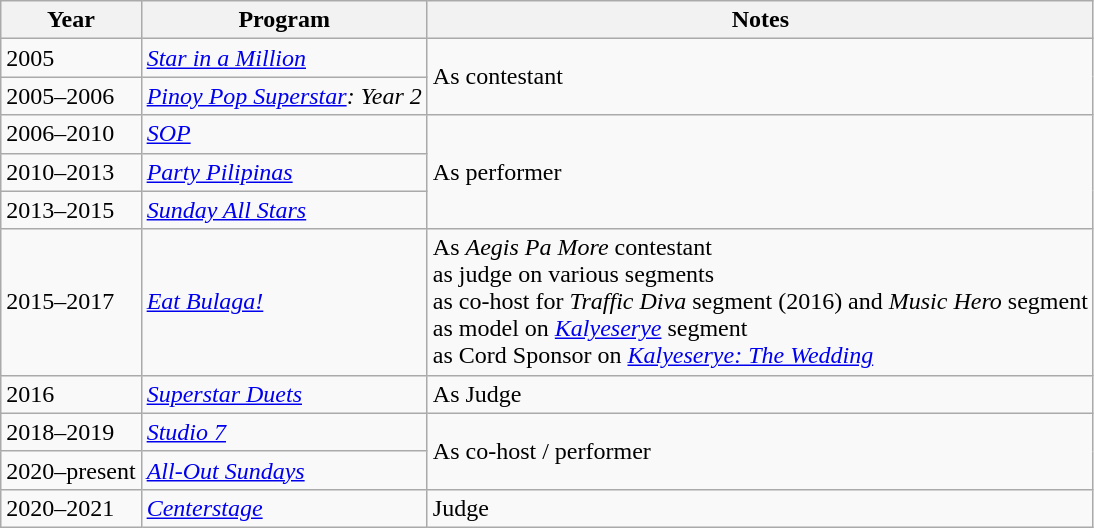<table class="wikitable sortable">
<tr>
<th>Year</th>
<th>Program</th>
<th>Notes</th>
</tr>
<tr>
<td>2005</td>
<td><em><a href='#'>Star in a Million</a></em></td>
<td rowspan="2">As contestant</td>
</tr>
<tr>
<td>2005–2006</td>
<td><em><a href='#'>Pinoy Pop Superstar</a>: Year 2</em></td>
</tr>
<tr>
<td>2006–2010</td>
<td><em><a href='#'>SOP</a></em></td>
<td rowspan="3">As performer</td>
</tr>
<tr>
<td>2010–2013</td>
<td><em><a href='#'>Party Pilipinas</a></em></td>
</tr>
<tr>
<td>2013–2015</td>
<td><em><a href='#'>Sunday All Stars</a></em></td>
</tr>
<tr>
<td>2015–2017</td>
<td><em><a href='#'>Eat Bulaga!</a></em></td>
<td>As <em>Aegis Pa More</em> contestant  <br> as judge on various segments  <br> as co-host for <em>Traffic Diva</em> segment (2016) and <em>Music Hero</em> segment  <br> as model on <em><a href='#'>Kalyeserye</a></em> segment  <br> as Cord Sponsor on <em><a href='#'>Kalyeserye: The Wedding</a></em> </td>
</tr>
<tr>
<td>2016</td>
<td><em><a href='#'>Superstar Duets</a></em></td>
<td>As Judge</td>
</tr>
<tr>
<td>2018–2019</td>
<td><em><a href='#'>Studio 7</a></em></td>
<td rowspan="2">As co-host / performer</td>
</tr>
<tr>
<td>2020–present</td>
<td><em><a href='#'>All-Out Sundays</a></em></td>
</tr>
<tr>
<td>2020–2021</td>
<td><em><a href='#'>Centerstage</a></em></td>
<td>Judge</td>
</tr>
</table>
